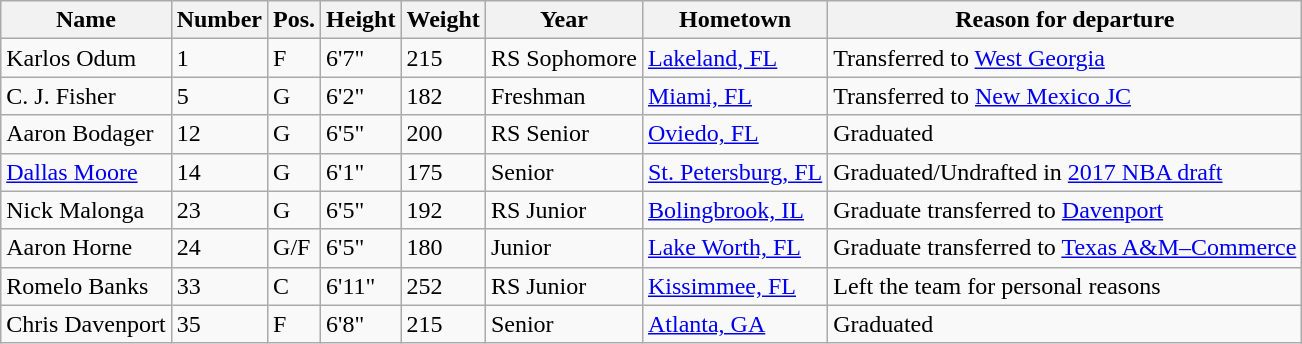<table class="wikitable sortable" border="1">
<tr>
<th>Name</th>
<th>Number</th>
<th>Pos.</th>
<th>Height</th>
<th>Weight</th>
<th>Year</th>
<th>Hometown</th>
<th class="unsortable">Reason for departure</th>
</tr>
<tr>
<td>Karlos Odum</td>
<td>1</td>
<td>F</td>
<td>6'7"</td>
<td>215</td>
<td>RS Sophomore</td>
<td><a href='#'>Lakeland, FL</a></td>
<td>Transferred to <a href='#'>West Georgia</a></td>
</tr>
<tr>
<td>C. J. Fisher</td>
<td>5</td>
<td>G</td>
<td>6'2"</td>
<td>182</td>
<td>Freshman</td>
<td><a href='#'>Miami, FL</a></td>
<td>Transferred to <a href='#'>New Mexico JC</a></td>
</tr>
<tr>
<td>Aaron Bodager</td>
<td>12</td>
<td>G</td>
<td>6'5"</td>
<td>200</td>
<td>RS Senior</td>
<td><a href='#'>Oviedo, FL</a></td>
<td>Graduated</td>
</tr>
<tr>
<td><a href='#'>Dallas Moore</a></td>
<td>14</td>
<td>G</td>
<td>6'1"</td>
<td>175</td>
<td>Senior</td>
<td><a href='#'>St. Petersburg, FL</a></td>
<td>Graduated/Undrafted in <a href='#'>2017 NBA draft</a></td>
</tr>
<tr>
<td>Nick Malonga</td>
<td>23</td>
<td>G</td>
<td>6'5"</td>
<td>192</td>
<td>RS Junior</td>
<td><a href='#'>Bolingbrook, IL</a></td>
<td>Graduate transferred to <a href='#'>Davenport</a></td>
</tr>
<tr>
<td>Aaron Horne</td>
<td>24</td>
<td>G/F</td>
<td>6'5"</td>
<td>180</td>
<td>Junior</td>
<td><a href='#'>Lake Worth, FL</a></td>
<td>Graduate transferred to <a href='#'>Texas A&M–Commerce</a></td>
</tr>
<tr>
<td>Romelo Banks</td>
<td>33</td>
<td>C</td>
<td>6'11"</td>
<td>252</td>
<td>RS Junior</td>
<td><a href='#'>Kissimmee, FL</a></td>
<td>Left the team for personal reasons</td>
</tr>
<tr>
<td>Chris Davenport</td>
<td>35</td>
<td>F</td>
<td>6'8"</td>
<td>215</td>
<td>Senior</td>
<td><a href='#'>Atlanta, GA</a></td>
<td>Graduated</td>
</tr>
</table>
